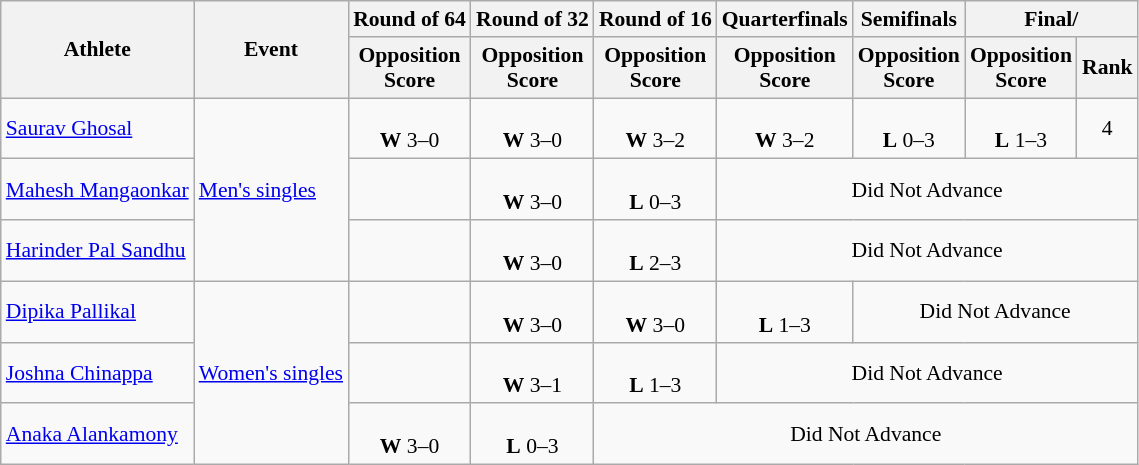<table class=wikitable style="text-align:center; font-size:90%">
<tr>
<th rowspan="2">Athlete</th>
<th rowspan=2>Event</th>
<th>Round of 64</th>
<th>Round of 32</th>
<th>Round of 16</th>
<th>Quarterfinals</th>
<th>Semifinals</th>
<th colspan="2">Final/</th>
</tr>
<tr>
<th>Opposition<br>Score</th>
<th>Opposition<br>Score</th>
<th>Opposition<br>Score</th>
<th>Opposition<br>Score</th>
<th>Opposition<br>Score</th>
<th>Opposition<br>Score</th>
<th>Rank</th>
</tr>
<tr>
<td align=left><a href='#'>Saurav Ghosal</a></td>
<td align=left rowspan="3"><a href='#'>Men's singles</a></td>
<td><br><strong>W</strong> 3–0</td>
<td><br><strong>W</strong> 3–0</td>
<td><br><strong>W</strong> 3–2</td>
<td><br><strong>W</strong> 3–2</td>
<td><br><strong>L</strong> 0–3</td>
<td><br><strong>L</strong> 1–3</td>
<td>4</td>
</tr>
<tr>
<td align=left><a href='#'>Mahesh Mangaonkar</a></td>
<td></td>
<td><br><strong>W</strong> 3–0</td>
<td><br><strong>L</strong> 0–3</td>
<td colspan="4">Did Not Advance</td>
</tr>
<tr>
<td align=left><a href='#'>Harinder Pal Sandhu</a></td>
<td></td>
<td><br><strong>W</strong> 3–0</td>
<td><br><strong>L</strong> 2–3</td>
<td colspan="4">Did Not Advance</td>
</tr>
<tr>
<td align=left><a href='#'>Dipika Pallikal</a></td>
<td align=left rowspan="3"><a href='#'>Women's singles</a></td>
<td></td>
<td><br><strong>W</strong> 3–0</td>
<td><br><strong>W</strong> 3–0</td>
<td><br><strong>L</strong> 1–3</td>
<td colspan="4">Did Not Advance</td>
</tr>
<tr>
<td align=left><a href='#'>Joshna Chinappa</a></td>
<td></td>
<td><br><strong>W</strong> 3–1</td>
<td><br><strong>L</strong> 1–3</td>
<td colspan="4">Did Not Advance</td>
</tr>
<tr>
<td align=left><a href='#'>Anaka Alankamony</a></td>
<td><br><strong>W</strong> 3–0</td>
<td><br><strong>L</strong> 0–3</td>
<td colspan="5">Did Not Advance</td>
</tr>
</table>
